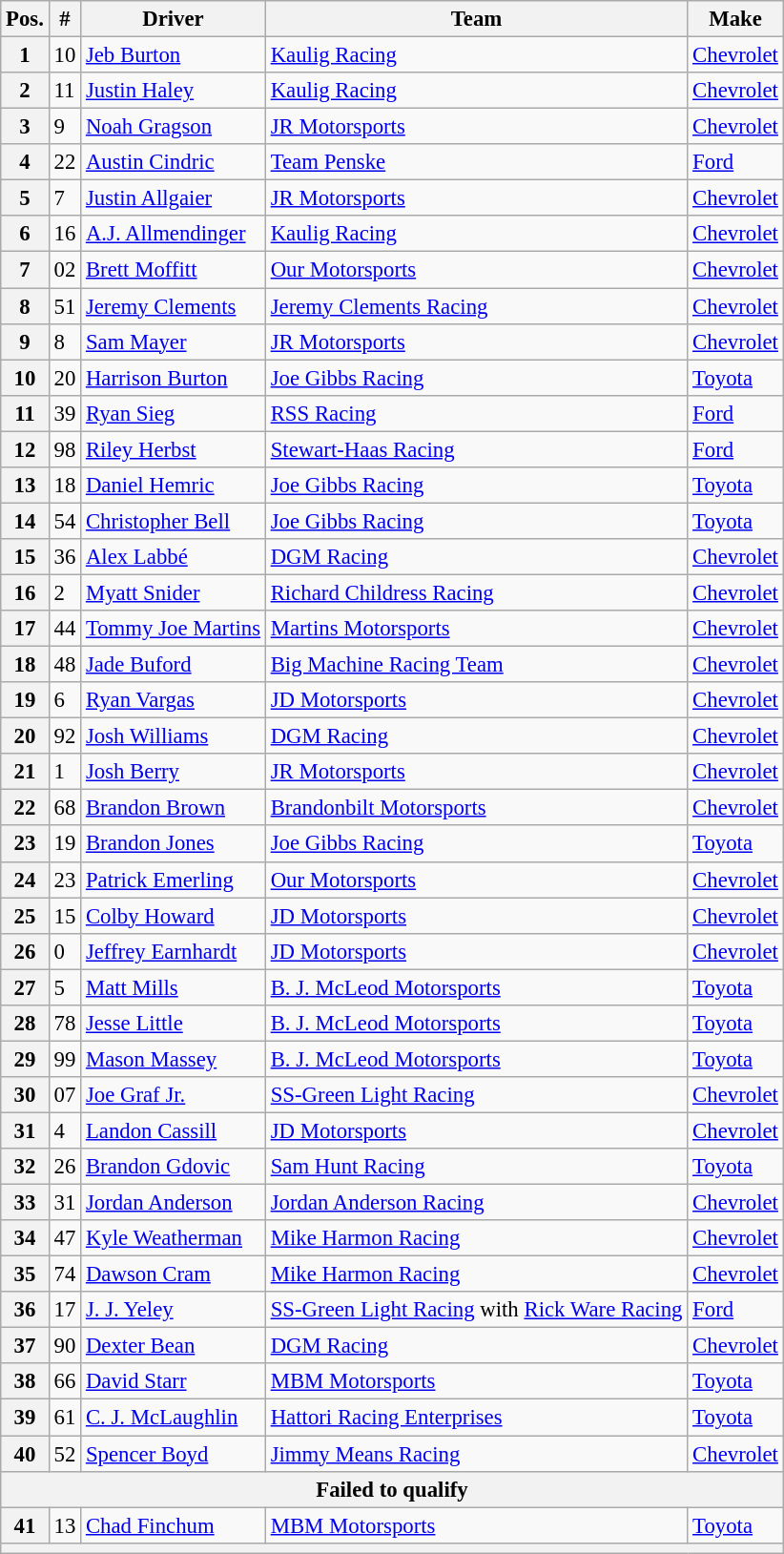<table class="wikitable" style="font-size:95%">
<tr>
<th>Pos.</th>
<th>#</th>
<th>Driver</th>
<th>Team</th>
<th>Make</th>
</tr>
<tr>
<th>1</th>
<td>10</td>
<td><a href='#'>Jeb Burton</a></td>
<td><a href='#'>Kaulig Racing</a></td>
<td><a href='#'>Chevrolet</a></td>
</tr>
<tr>
<th>2</th>
<td>11</td>
<td><a href='#'>Justin Haley</a></td>
<td><a href='#'>Kaulig Racing</a></td>
<td><a href='#'>Chevrolet</a></td>
</tr>
<tr>
<th>3</th>
<td>9</td>
<td><a href='#'>Noah Gragson</a></td>
<td><a href='#'>JR Motorsports</a></td>
<td><a href='#'>Chevrolet</a></td>
</tr>
<tr>
<th>4</th>
<td>22</td>
<td><a href='#'>Austin Cindric</a></td>
<td><a href='#'>Team Penske</a></td>
<td><a href='#'>Ford</a></td>
</tr>
<tr>
<th>5</th>
<td>7</td>
<td><a href='#'>Justin Allgaier</a></td>
<td><a href='#'>JR Motorsports</a></td>
<td><a href='#'>Chevrolet</a></td>
</tr>
<tr>
<th>6</th>
<td>16</td>
<td><a href='#'>A.J. Allmendinger</a></td>
<td><a href='#'>Kaulig Racing</a></td>
<td><a href='#'>Chevrolet</a></td>
</tr>
<tr>
<th>7</th>
<td>02</td>
<td><a href='#'>Brett Moffitt</a></td>
<td><a href='#'>Our Motorsports</a></td>
<td><a href='#'>Chevrolet</a></td>
</tr>
<tr>
<th>8</th>
<td>51</td>
<td><a href='#'>Jeremy Clements</a></td>
<td><a href='#'>Jeremy Clements Racing</a></td>
<td><a href='#'>Chevrolet</a></td>
</tr>
<tr>
<th>9</th>
<td>8</td>
<td><a href='#'>Sam Mayer</a></td>
<td><a href='#'>JR Motorsports</a></td>
<td><a href='#'>Chevrolet</a></td>
</tr>
<tr>
<th>10</th>
<td>20</td>
<td><a href='#'>Harrison Burton</a></td>
<td><a href='#'>Joe Gibbs Racing</a></td>
<td><a href='#'>Toyota</a></td>
</tr>
<tr>
<th>11</th>
<td>39</td>
<td><a href='#'>Ryan Sieg</a></td>
<td><a href='#'>RSS Racing</a></td>
<td><a href='#'>Ford</a></td>
</tr>
<tr>
<th>12</th>
<td>98</td>
<td><a href='#'>Riley Herbst</a></td>
<td><a href='#'>Stewart-Haas Racing</a></td>
<td><a href='#'>Ford</a></td>
</tr>
<tr>
<th>13</th>
<td>18</td>
<td><a href='#'>Daniel Hemric</a></td>
<td><a href='#'>Joe Gibbs Racing</a></td>
<td><a href='#'>Toyota</a></td>
</tr>
<tr>
<th>14</th>
<td>54</td>
<td><a href='#'>Christopher Bell</a></td>
<td><a href='#'>Joe Gibbs Racing</a></td>
<td><a href='#'>Toyota</a></td>
</tr>
<tr>
<th>15</th>
<td>36</td>
<td><a href='#'>Alex Labbé</a></td>
<td><a href='#'>DGM Racing</a></td>
<td><a href='#'>Chevrolet</a></td>
</tr>
<tr>
<th>16</th>
<td>2</td>
<td><a href='#'>Myatt Snider</a></td>
<td><a href='#'>Richard Childress Racing</a></td>
<td><a href='#'>Chevrolet</a></td>
</tr>
<tr>
<th>17</th>
<td>44</td>
<td><a href='#'>Tommy Joe Martins</a></td>
<td><a href='#'>Martins Motorsports</a></td>
<td><a href='#'>Chevrolet</a></td>
</tr>
<tr>
<th>18</th>
<td>48</td>
<td><a href='#'>Jade Buford</a></td>
<td><a href='#'>Big Machine Racing Team</a></td>
<td><a href='#'>Chevrolet</a></td>
</tr>
<tr>
<th>19</th>
<td>6</td>
<td><a href='#'>Ryan Vargas</a></td>
<td><a href='#'>JD Motorsports</a></td>
<td><a href='#'>Chevrolet</a></td>
</tr>
<tr>
<th>20</th>
<td>92</td>
<td><a href='#'>Josh Williams</a></td>
<td><a href='#'>DGM Racing</a></td>
<td><a href='#'>Chevrolet</a></td>
</tr>
<tr>
<th>21</th>
<td>1</td>
<td><a href='#'>Josh Berry</a></td>
<td><a href='#'>JR Motorsports</a></td>
<td><a href='#'>Chevrolet</a></td>
</tr>
<tr>
<th>22</th>
<td>68</td>
<td><a href='#'>Brandon Brown</a></td>
<td><a href='#'>Brandonbilt Motorsports</a></td>
<td><a href='#'>Chevrolet</a></td>
</tr>
<tr>
<th>23</th>
<td>19</td>
<td><a href='#'>Brandon Jones</a></td>
<td><a href='#'>Joe Gibbs Racing</a></td>
<td><a href='#'>Toyota</a></td>
</tr>
<tr>
<th>24</th>
<td>23</td>
<td><a href='#'>Patrick Emerling</a></td>
<td><a href='#'>Our Motorsports</a></td>
<td><a href='#'>Chevrolet</a></td>
</tr>
<tr>
<th>25</th>
<td>15</td>
<td><a href='#'>Colby Howard</a></td>
<td><a href='#'>JD Motorsports</a></td>
<td><a href='#'>Chevrolet</a></td>
</tr>
<tr>
<th>26</th>
<td>0</td>
<td><a href='#'>Jeffrey Earnhardt</a></td>
<td><a href='#'>JD Motorsports</a></td>
<td><a href='#'>Chevrolet</a></td>
</tr>
<tr>
<th>27</th>
<td>5</td>
<td><a href='#'>Matt Mills</a></td>
<td><a href='#'>B. J. McLeod Motorsports</a></td>
<td><a href='#'>Toyota</a></td>
</tr>
<tr>
<th>28</th>
<td>78</td>
<td><a href='#'>Jesse Little</a></td>
<td><a href='#'>B. J. McLeod Motorsports</a></td>
<td><a href='#'>Toyota</a></td>
</tr>
<tr>
<th>29</th>
<td>99</td>
<td><a href='#'>Mason Massey</a></td>
<td><a href='#'>B. J. McLeod Motorsports</a></td>
<td><a href='#'>Toyota</a></td>
</tr>
<tr>
<th>30</th>
<td>07</td>
<td><a href='#'>Joe Graf Jr.</a></td>
<td><a href='#'>SS-Green Light Racing</a></td>
<td><a href='#'>Chevrolet</a></td>
</tr>
<tr>
<th>31</th>
<td>4</td>
<td><a href='#'>Landon Cassill</a></td>
<td><a href='#'>JD Motorsports</a></td>
<td><a href='#'>Chevrolet</a></td>
</tr>
<tr>
<th>32</th>
<td>26</td>
<td><a href='#'>Brandon Gdovic</a></td>
<td><a href='#'>Sam Hunt Racing</a></td>
<td><a href='#'>Toyota</a></td>
</tr>
<tr>
<th>33</th>
<td>31</td>
<td><a href='#'>Jordan Anderson</a></td>
<td><a href='#'>Jordan Anderson Racing</a></td>
<td><a href='#'>Chevrolet</a></td>
</tr>
<tr>
<th>34</th>
<td>47</td>
<td><a href='#'>Kyle Weatherman</a></td>
<td><a href='#'>Mike Harmon Racing</a></td>
<td><a href='#'>Chevrolet</a></td>
</tr>
<tr>
<th>35</th>
<td>74</td>
<td><a href='#'>Dawson Cram</a></td>
<td><a href='#'>Mike Harmon Racing</a></td>
<td><a href='#'>Chevrolet</a></td>
</tr>
<tr>
<th>36</th>
<td>17</td>
<td><a href='#'>J. J. Yeley</a></td>
<td><a href='#'>SS-Green Light Racing</a> with <a href='#'>Rick Ware Racing</a></td>
<td><a href='#'>Ford</a></td>
</tr>
<tr>
<th>37</th>
<td>90</td>
<td><a href='#'>Dexter Bean</a></td>
<td><a href='#'>DGM Racing</a></td>
<td><a href='#'>Chevrolet</a></td>
</tr>
<tr>
<th>38</th>
<td>66</td>
<td><a href='#'>David Starr</a></td>
<td><a href='#'>MBM Motorsports</a></td>
<td><a href='#'>Toyota</a></td>
</tr>
<tr>
<th>39</th>
<td>61</td>
<td><a href='#'>C. J. McLaughlin</a></td>
<td><a href='#'>Hattori Racing Enterprises</a></td>
<td><a href='#'>Toyota</a></td>
</tr>
<tr>
<th>40</th>
<td>52</td>
<td><a href='#'>Spencer Boyd</a></td>
<td><a href='#'>Jimmy Means Racing</a></td>
<td><a href='#'>Chevrolet</a></td>
</tr>
<tr>
<th colspan="5">Failed to qualify</th>
</tr>
<tr>
<th>41</th>
<td>13</td>
<td><a href='#'>Chad Finchum</a></td>
<td><a href='#'>MBM Motorsports</a></td>
<td><a href='#'>Toyota</a></td>
</tr>
<tr>
<th colspan="5"></th>
</tr>
</table>
